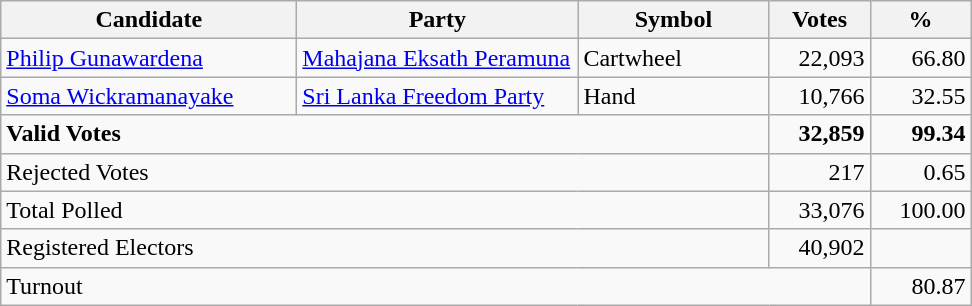<table class="wikitable" border="1" style="text-align:right;">
<tr>
<th align=left width="190">Candidate</th>
<th align=left width="180">Party</th>
<th align=left width="120">Symbol</th>
<th align=left width="60">Votes</th>
<th align=left width="60">%</th>
</tr>
<tr>
<td align=left><a href='#'>Philip Gunawardena</a></td>
<td align=left><a href='#'>Mahajana Eksath Peramuna</a></td>
<td align=left>Cartwheel</td>
<td align=right>22,093</td>
<td align=right>66.80</td>
</tr>
<tr>
<td align=left><a href='#'>Soma Wickramanayake</a></td>
<td align=left><a href='#'>Sri Lanka Freedom Party</a></td>
<td align=left>Hand</td>
<td align=right>10,766</td>
<td align=right>32.55</td>
</tr>
<tr>
<td align=left colspan=3><strong>Valid Votes</strong></td>
<td align=right><strong>32,859</strong></td>
<td align=right><strong>99.34</strong></td>
</tr>
<tr>
<td align=left colspan=3>Rejected Votes</td>
<td align=right>217</td>
<td align=right>0.65</td>
</tr>
<tr>
<td align=left colspan=3>Total Polled</td>
<td align=right>33,076</td>
<td align=right>100.00</td>
</tr>
<tr>
<td align=left colspan=3>Registered Electors</td>
<td align=right>40,902</td>
<td></td>
</tr>
<tr>
<td align=left colspan=4>Turnout</td>
<td align=right>80.87</td>
</tr>
</table>
